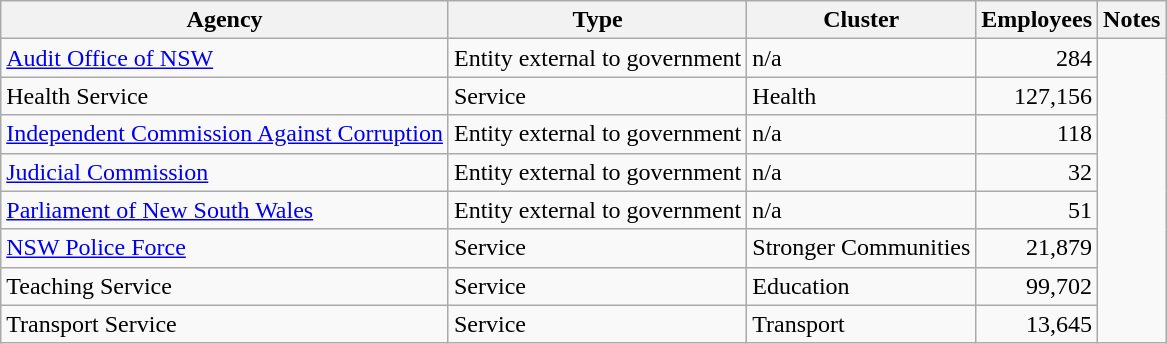<table class="wikitable sortable">
<tr>
<th>Agency</th>
<th>Type</th>
<th>Cluster</th>
<th>Employees</th>
<th>Notes</th>
</tr>
<tr>
<td><a href='#'>Audit Office of NSW</a></td>
<td>Entity external to government</td>
<td>n/a</td>
<td align=right>284</td>
</tr>
<tr>
<td>Health Service</td>
<td>Service</td>
<td>Health</td>
<td align=right>127,156</td>
</tr>
<tr>
<td><a href='#'>Independent Commission Against Corruption</a></td>
<td>Entity external to government</td>
<td>n/a</td>
<td align=right>118</td>
</tr>
<tr>
<td><a href='#'>Judicial Commission</a></td>
<td>Entity external to government</td>
<td>n/a</td>
<td align=right>32</td>
</tr>
<tr>
<td><a href='#'>Parliament of New South Wales</a></td>
<td>Entity external to government</td>
<td>n/a</td>
<td align=right>51</td>
</tr>
<tr>
<td><a href='#'>NSW Police Force</a></td>
<td>Service</td>
<td>Stronger Communities</td>
<td align=right>21,879</td>
</tr>
<tr>
<td>Teaching Service</td>
<td>Service</td>
<td>Education</td>
<td align=right>99,702</td>
</tr>
<tr>
<td>Transport Service</td>
<td>Service</td>
<td>Transport</td>
<td align=right>13,645</td>
</tr>
</table>
